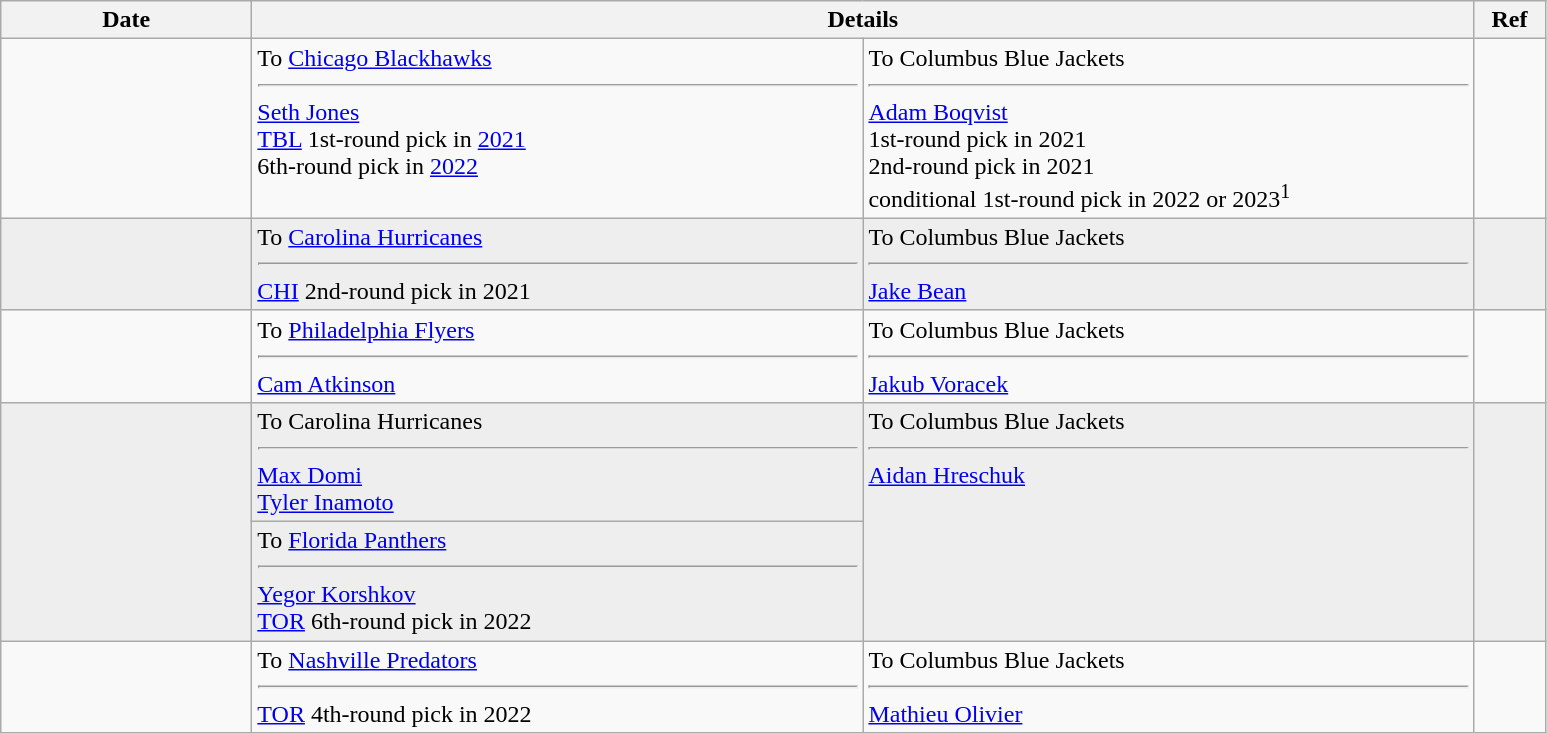<table class="wikitable">
<tr>
<th style="width: 10em;">Date</th>
<th colspan=2>Details</th>
<th style="width: 2.5em;">Ref</th>
</tr>
<tr>
<td></td>
<td style="width: 25em;" valign="top">To <a href='#'>Chicago Blackhawks</a><hr><a href='#'>Seth Jones</a><br><a href='#'>TBL</a> 1st-round pick in <a href='#'>2021</a><br>6th-round pick in <a href='#'>2022</a></td>
<td style="width: 25em;" valign="top">To Columbus Blue Jackets<hr><a href='#'>Adam Boqvist</a><br>1st-round pick in 2021<br>2nd-round pick in 2021<br>conditional 1st-round pick in 2022 or 2023<sup>1</sup></td>
<td></td>
</tr>
<tr bgcolor="eeeeee">
<td></td>
<td valign="top">To <a href='#'>Carolina Hurricanes</a><hr><a href='#'>CHI</a> 2nd-round pick in 2021</td>
<td valign="top">To Columbus Blue Jackets<hr><a href='#'>Jake Bean</a></td>
<td></td>
</tr>
<tr>
<td></td>
<td valign="top">To <a href='#'>Philadelphia Flyers</a><hr><a href='#'>Cam Atkinson</a></td>
<td valign="top">To Columbus Blue Jackets<hr><a href='#'>Jakub Voracek</a></td>
<td></td>
</tr>
<tr bgcolor="eeeeee">
<td rowspan=2></td>
<td valign="top">To Carolina Hurricanes<hr><a href='#'>Max Domi</a><br><a href='#'>Tyler Inamoto</a></td>
<td rowspan=2; valign="top">To Columbus Blue Jackets<hr><a href='#'>Aidan Hreschuk</a></td>
<td rowspan=2></td>
</tr>
<tr bgcolor="eeeeee">
<td valign="top">To <a href='#'>Florida Panthers</a><hr><a href='#'>Yegor Korshkov</a><br><a href='#'>TOR</a> 6th-round pick in 2022</td>
</tr>
<tr>
<td></td>
<td valign="top">To <a href='#'>Nashville Predators</a><hr><a href='#'>TOR</a> 4th-round pick in 2022</td>
<td valign="top">To Columbus Blue Jackets<hr><a href='#'>Mathieu Olivier</a></td>
<td></td>
</tr>
</table>
